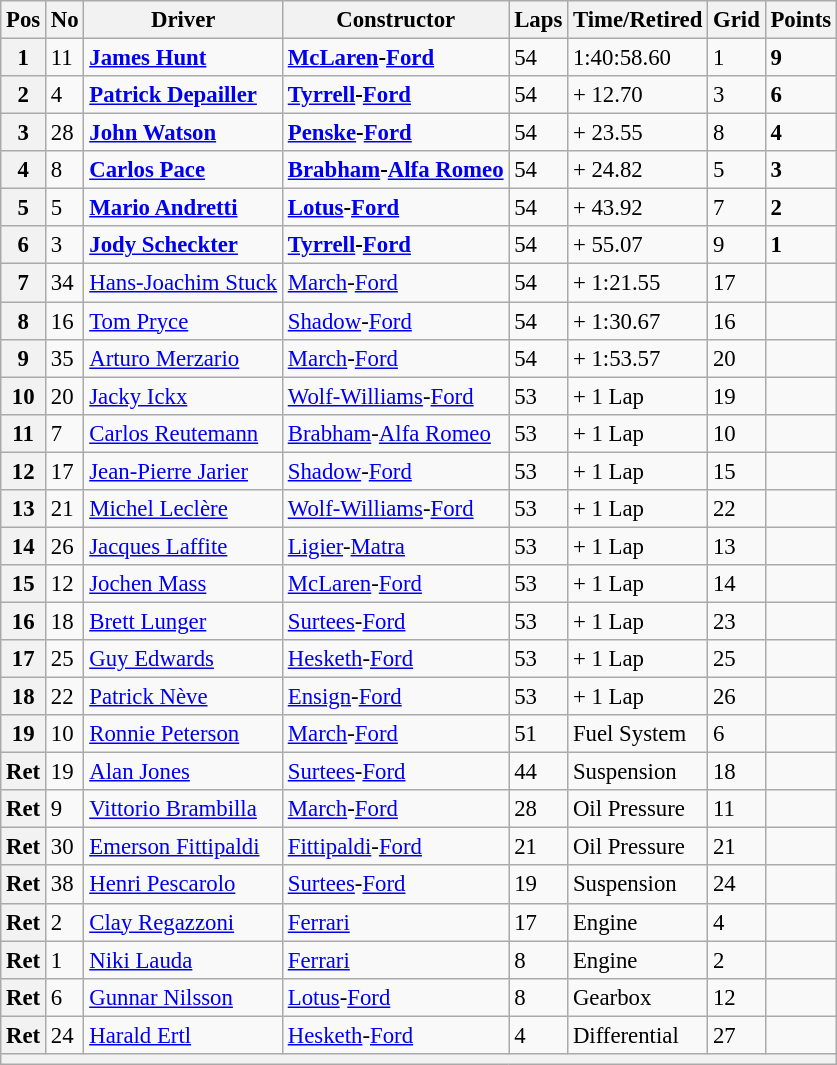<table class="wikitable" style="font-size: 95%;">
<tr>
<th>Pos</th>
<th>No</th>
<th>Driver</th>
<th>Constructor</th>
<th>Laps</th>
<th>Time/Retired</th>
<th>Grid</th>
<th>Points</th>
</tr>
<tr>
<th>1</th>
<td>11</td>
<td> <strong><a href='#'>James Hunt</a></strong></td>
<td><strong><a href='#'>McLaren</a>-<a href='#'>Ford</a></strong></td>
<td>54</td>
<td>1:40:58.60</td>
<td>1</td>
<td><strong>9</strong></td>
</tr>
<tr>
<th>2</th>
<td>4</td>
<td> <strong><a href='#'>Patrick Depailler</a></strong></td>
<td><strong><a href='#'>Tyrrell</a>-<a href='#'>Ford</a></strong></td>
<td>54</td>
<td>+ 12.70</td>
<td>3</td>
<td><strong>6</strong></td>
</tr>
<tr>
<th>3</th>
<td>28</td>
<td> <strong><a href='#'>John Watson</a></strong></td>
<td><strong><a href='#'>Penske</a>-<a href='#'>Ford</a></strong></td>
<td>54</td>
<td>+ 23.55</td>
<td>8</td>
<td><strong>4</strong></td>
</tr>
<tr>
<th>4</th>
<td>8</td>
<td> <strong><a href='#'>Carlos Pace</a></strong></td>
<td><strong><a href='#'>Brabham</a>-<a href='#'>Alfa Romeo</a></strong></td>
<td>54</td>
<td>+ 24.82</td>
<td>5</td>
<td><strong>3</strong></td>
</tr>
<tr>
<th>5</th>
<td>5</td>
<td> <strong><a href='#'>Mario Andretti</a></strong></td>
<td><strong><a href='#'>Lotus</a>-<a href='#'>Ford</a></strong></td>
<td>54</td>
<td>+ 43.92</td>
<td>7</td>
<td><strong>2</strong></td>
</tr>
<tr>
<th>6</th>
<td>3</td>
<td> <strong><a href='#'>Jody Scheckter</a></strong></td>
<td><strong><a href='#'>Tyrrell</a>-<a href='#'>Ford</a></strong></td>
<td>54</td>
<td>+ 55.07</td>
<td>9</td>
<td><strong>1</strong></td>
</tr>
<tr>
<th>7</th>
<td>34</td>
<td> <a href='#'>Hans-Joachim Stuck</a></td>
<td><a href='#'>March</a>-<a href='#'>Ford</a></td>
<td>54</td>
<td>+ 1:21.55</td>
<td>17</td>
<td> </td>
</tr>
<tr>
<th>8</th>
<td>16</td>
<td> <a href='#'>Tom Pryce</a></td>
<td><a href='#'>Shadow</a>-<a href='#'>Ford</a></td>
<td>54</td>
<td>+ 1:30.67</td>
<td>16</td>
<td> </td>
</tr>
<tr>
<th>9</th>
<td>35</td>
<td> <a href='#'>Arturo Merzario</a></td>
<td><a href='#'>March</a>-<a href='#'>Ford</a></td>
<td>54</td>
<td>+ 1:53.57</td>
<td>20</td>
<td> </td>
</tr>
<tr>
<th>10</th>
<td>20</td>
<td> <a href='#'>Jacky Ickx</a></td>
<td><a href='#'>Wolf-Williams</a>-<a href='#'>Ford</a></td>
<td>53</td>
<td>+ 1 Lap</td>
<td>19</td>
<td> </td>
</tr>
<tr>
<th>11</th>
<td>7</td>
<td> <a href='#'>Carlos Reutemann</a></td>
<td><a href='#'>Brabham</a>-<a href='#'>Alfa Romeo</a></td>
<td>53</td>
<td>+ 1 Lap</td>
<td>10</td>
<td> </td>
</tr>
<tr>
<th>12</th>
<td>17</td>
<td> <a href='#'>Jean-Pierre Jarier</a></td>
<td><a href='#'>Shadow</a>-<a href='#'>Ford</a></td>
<td>53</td>
<td>+ 1 Lap</td>
<td>15</td>
<td> </td>
</tr>
<tr>
<th>13</th>
<td>21</td>
<td> <a href='#'>Michel Leclère</a></td>
<td><a href='#'>Wolf-Williams</a>-<a href='#'>Ford</a></td>
<td>53</td>
<td>+ 1 Lap</td>
<td>22</td>
<td> </td>
</tr>
<tr>
<th>14</th>
<td>26</td>
<td> <a href='#'>Jacques Laffite</a></td>
<td><a href='#'>Ligier</a>-<a href='#'>Matra</a></td>
<td>53</td>
<td>+ 1 Lap</td>
<td>13</td>
<td> </td>
</tr>
<tr>
<th>15</th>
<td>12</td>
<td> <a href='#'>Jochen Mass</a></td>
<td><a href='#'>McLaren</a>-<a href='#'>Ford</a></td>
<td>53</td>
<td>+ 1 Lap</td>
<td>14</td>
<td> </td>
</tr>
<tr>
<th>16</th>
<td>18</td>
<td> <a href='#'>Brett Lunger</a></td>
<td><a href='#'>Surtees</a>-<a href='#'>Ford</a></td>
<td>53</td>
<td>+ 1 Lap</td>
<td>23</td>
<td> </td>
</tr>
<tr>
<th>17</th>
<td>25</td>
<td> <a href='#'>Guy Edwards</a></td>
<td><a href='#'>Hesketh</a>-<a href='#'>Ford</a></td>
<td>53</td>
<td>+ 1 Lap</td>
<td>25</td>
<td> </td>
</tr>
<tr>
<th>18</th>
<td>22</td>
<td> <a href='#'>Patrick Nève</a></td>
<td><a href='#'>Ensign</a>-<a href='#'>Ford</a></td>
<td>53</td>
<td>+ 1 Lap</td>
<td>26</td>
<td> </td>
</tr>
<tr>
<th>19</th>
<td>10</td>
<td> <a href='#'>Ronnie Peterson</a></td>
<td><a href='#'>March</a>-<a href='#'>Ford</a></td>
<td>51</td>
<td>Fuel System</td>
<td>6</td>
<td> </td>
</tr>
<tr>
<th>Ret</th>
<td>19</td>
<td> <a href='#'>Alan Jones</a></td>
<td><a href='#'>Surtees</a>-<a href='#'>Ford</a></td>
<td>44</td>
<td>Suspension</td>
<td>18</td>
<td> </td>
</tr>
<tr>
<th>Ret</th>
<td>9</td>
<td> <a href='#'>Vittorio Brambilla</a></td>
<td><a href='#'>March</a>-<a href='#'>Ford</a></td>
<td>28</td>
<td>Oil Pressure</td>
<td>11</td>
<td> </td>
</tr>
<tr>
<th>Ret</th>
<td>30</td>
<td> <a href='#'>Emerson Fittipaldi</a></td>
<td><a href='#'>Fittipaldi</a>-<a href='#'>Ford</a></td>
<td>21</td>
<td>Oil Pressure</td>
<td>21</td>
<td> </td>
</tr>
<tr>
<th>Ret</th>
<td>38</td>
<td> <a href='#'>Henri Pescarolo</a></td>
<td><a href='#'>Surtees</a>-<a href='#'>Ford</a></td>
<td>19</td>
<td>Suspension</td>
<td>24</td>
<td> </td>
</tr>
<tr>
<th>Ret</th>
<td>2</td>
<td> <a href='#'>Clay Regazzoni</a></td>
<td><a href='#'>Ferrari</a></td>
<td>17</td>
<td>Engine</td>
<td>4</td>
<td> </td>
</tr>
<tr>
<th>Ret</th>
<td>1</td>
<td> <a href='#'>Niki Lauda</a></td>
<td><a href='#'>Ferrari</a></td>
<td>8</td>
<td>Engine</td>
<td>2</td>
<td> </td>
</tr>
<tr>
<th>Ret</th>
<td>6</td>
<td> <a href='#'>Gunnar Nilsson</a></td>
<td><a href='#'>Lotus</a>-<a href='#'>Ford</a></td>
<td>8</td>
<td>Gearbox</td>
<td>12</td>
<td> </td>
</tr>
<tr>
<th>Ret</th>
<td>24</td>
<td> <a href='#'>Harald Ertl</a></td>
<td><a href='#'>Hesketh</a>-<a href='#'>Ford</a></td>
<td>4</td>
<td>Differential</td>
<td>27</td>
<td> </td>
</tr>
<tr>
<th colspan="8"></th>
</tr>
</table>
